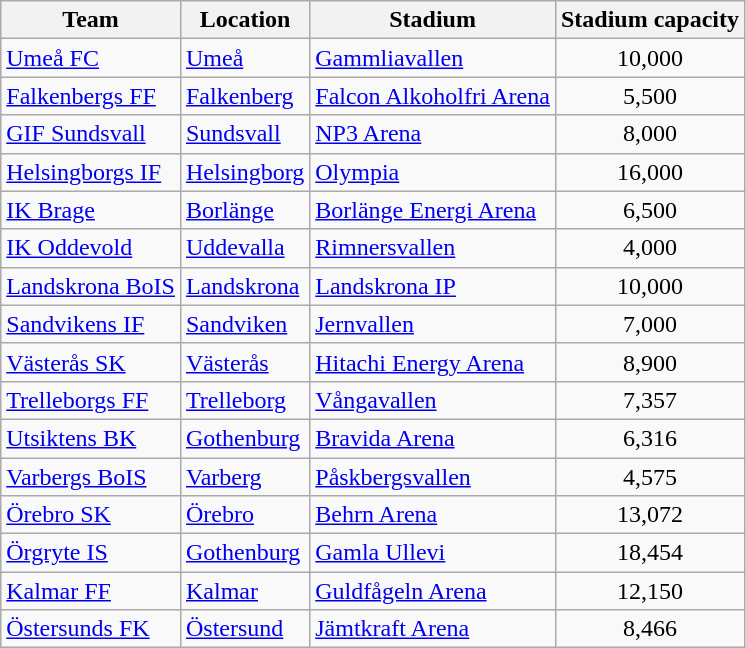<table class="sortable wikitable" style="text-align: left;">
<tr>
<th>Team</th>
<th>Location</th>
<th>Stadium</th>
<th>Stadium capacity</th>
</tr>
<tr>
<td><a href='#'>Umeå FC</a></td>
<td><a href='#'>Umeå</a></td>
<td><a href='#'>Gammliavallen</a></td>
<td align="center">10,000</td>
</tr>
<tr>
<td><a href='#'>Falkenbergs FF</a></td>
<td><a href='#'>Falkenberg</a></td>
<td><a href='#'>Falcon Alkoholfri Arena</a></td>
<td align="center">5,500</td>
</tr>
<tr>
<td><a href='#'>GIF Sundsvall</a></td>
<td><a href='#'>Sundsvall</a></td>
<td><a href='#'>NP3 Arena</a></td>
<td align="center">8,000</td>
</tr>
<tr>
<td><a href='#'>Helsingborgs IF</a></td>
<td><a href='#'>Helsingborg</a></td>
<td><a href='#'>Olympia</a></td>
<td align="center">16,000</td>
</tr>
<tr>
<td><a href='#'>IK Brage</a></td>
<td><a href='#'>Borlänge</a></td>
<td><a href='#'>Borlänge Energi Arena</a></td>
<td align="center">6,500</td>
</tr>
<tr>
<td><a href='#'>IK Oddevold</a></td>
<td><a href='#'>Uddevalla</a></td>
<td><a href='#'>Rimnersvallen</a></td>
<td align="center">4,000</td>
</tr>
<tr>
<td><a href='#'>Landskrona BoIS</a></td>
<td><a href='#'>Landskrona</a></td>
<td><a href='#'>Landskrona IP</a></td>
<td align="center">10,000</td>
</tr>
<tr>
<td><a href='#'>Sandvikens IF</a></td>
<td><a href='#'>Sandviken</a></td>
<td><a href='#'>Jernvallen</a></td>
<td align="center">7,000</td>
</tr>
<tr>
<td><a href='#'>Västerås SK</a></td>
<td><a href='#'>Västerås</a></td>
<td><a href='#'>Hitachi Energy Arena</a></td>
<td align="center">8,900</td>
</tr>
<tr>
<td><a href='#'>Trelleborgs FF</a></td>
<td><a href='#'>Trelleborg</a></td>
<td><a href='#'>Vångavallen</a></td>
<td align="center">7,357</td>
</tr>
<tr>
<td><a href='#'>Utsiktens BK</a></td>
<td><a href='#'>Gothenburg</a></td>
<td><a href='#'>Bravida Arena</a></td>
<td align="center">6,316</td>
</tr>
<tr>
<td><a href='#'>Varbergs BoIS</a></td>
<td><a href='#'>Varberg</a></td>
<td><a href='#'>Påskbergsvallen</a></td>
<td align="center">4,575</td>
</tr>
<tr>
<td><a href='#'>Örebro SK</a></td>
<td><a href='#'>Örebro</a></td>
<td><a href='#'>Behrn Arena</a></td>
<td align="center">13,072</td>
</tr>
<tr>
<td><a href='#'>Örgryte IS</a></td>
<td><a href='#'>Gothenburg</a></td>
<td><a href='#'>Gamla Ullevi</a></td>
<td align="center">18,454</td>
</tr>
<tr>
<td><a href='#'>Kalmar FF</a></td>
<td><a href='#'>Kalmar</a></td>
<td><a href='#'>Guldfågeln Arena</a></td>
<td align="center">12,150</td>
</tr>
<tr>
<td><a href='#'>Östersunds FK</a></td>
<td><a href='#'>Östersund</a></td>
<td><a href='#'>Jämtkraft Arena</a></td>
<td align="center">8,466</td>
</tr>
</table>
